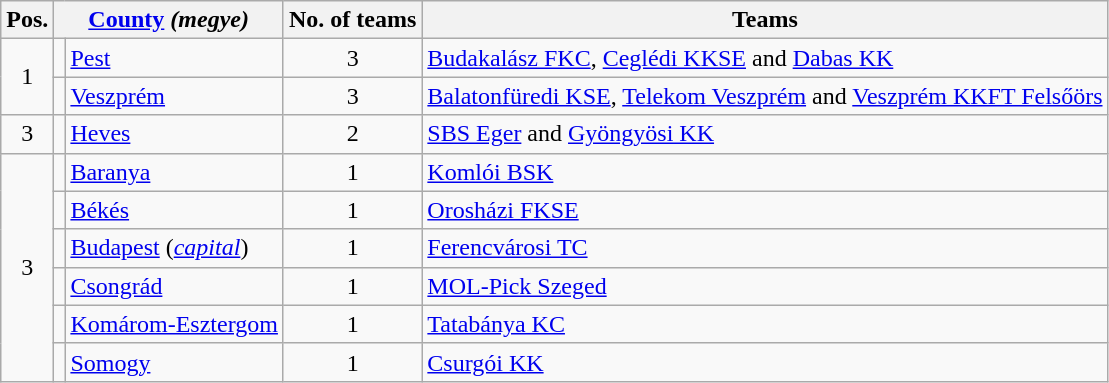<table class="wikitable">
<tr>
<th>Pos.</th>
<th colspan=2><a href='#'>County</a> <em>(megye)</em></th>
<th>No. of teams</th>
<th>Teams</th>
</tr>
<tr>
<td rowspan="2" align="center">1</td>
<td align=center></td>
<td><a href='#'>Pest</a></td>
<td align="center">3</td>
<td><a href='#'>Budakalász FKC</a>, <a href='#'>Ceglédi KKSE</a> and <a href='#'>Dabas KK</a></td>
</tr>
<tr>
<td align=center></td>
<td><a href='#'>Veszprém</a></td>
<td align="center">3</td>
<td><a href='#'>Balatonfüredi KSE</a>, <a href='#'>Telekom Veszprém</a> and <a href='#'>Veszprém KKFT Felsőörs</a></td>
</tr>
<tr>
<td rowspan="1" align="center">3</td>
<td align=center></td>
<td><a href='#'>Heves</a></td>
<td align="center">2</td>
<td><a href='#'>SBS Eger</a> and <a href='#'>Gyöngyösi KK</a></td>
</tr>
<tr>
<td rowspan="6" align="center">3</td>
<td align=center></td>
<td><a href='#'>Baranya</a></td>
<td align="center">1</td>
<td><a href='#'>Komlói BSK</a></td>
</tr>
<tr>
<td align=center></td>
<td><a href='#'>Békés</a></td>
<td align="center">1</td>
<td><a href='#'>Orosházi FKSE</a></td>
</tr>
<tr>
<td align=center></td>
<td><a href='#'>Budapest</a> (<em><a href='#'>capital</a></em>)</td>
<td align="center">1</td>
<td><a href='#'>Ferencvárosi TC</a></td>
</tr>
<tr>
<td align=center></td>
<td><a href='#'>Csongrád</a></td>
<td align="center">1</td>
<td><a href='#'>MOL-Pick Szeged</a></td>
</tr>
<tr>
<td align=center></td>
<td><a href='#'>Komárom-Esztergom</a></td>
<td align="center">1</td>
<td><a href='#'>Tatabánya KC</a></td>
</tr>
<tr>
<td align=center></td>
<td><a href='#'>Somogy</a></td>
<td align="center">1</td>
<td><a href='#'>Csurgói KK</a></td>
</tr>
</table>
